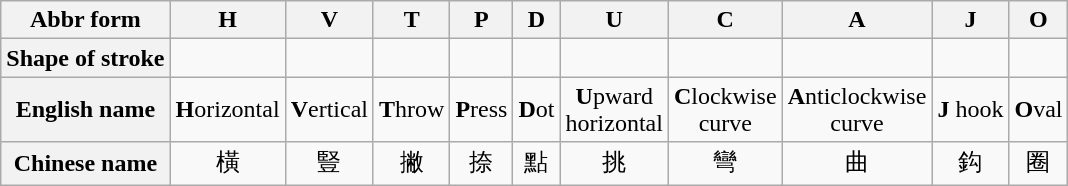<table class="wikitable" style="text-align:center;">
<tr>
<th>Abbr form</th>
<th>H</th>
<th>V</th>
<th>T</th>
<th>P</th>
<th>D</th>
<th>U</th>
<th>C</th>
<th>A</th>
<th>J</th>
<th>O</th>
</tr>
<tr>
<th>Shape of stroke</th>
<td></td>
<td></td>
<td></td>
<td></td>
<td></td>
<td></td>
<td></td>
<td></td>
<td></td>
<td></td>
</tr>
<tr>
<th>English name</th>
<td><strong>H</strong>orizontal</td>
<td><strong>V</strong>ertical</td>
<td><strong>T</strong>hrow</td>
<td><strong>P</strong>ress</td>
<td><strong>D</strong>ot</td>
<td><strong>U</strong>pward<br>horizontal</td>
<td><strong>C</strong>lockwise<br>curve</td>
<td><strong>A</strong>nticlockwise<br>curve</td>
<td><strong>J</strong> hook</td>
<td><strong>O</strong>val</td>
</tr>
<tr>
<th>Chinese name</th>
<td>橫</td>
<td>豎</td>
<td>撇</td>
<td>捺</td>
<td>點</td>
<td>挑</td>
<td>彎</td>
<td>曲</td>
<td>鈎</td>
<td>圈</td>
</tr>
</table>
